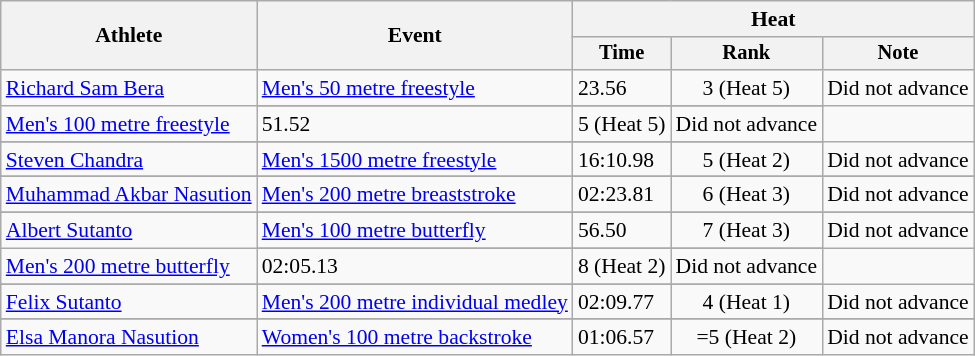<table class=wikitable style="font-size:90%">
<tr>
<th rowspan="2">Athlete</th>
<th rowspan="2">Event</th>
<th colspan="3">Heat</th>
</tr>
<tr style="font-size:95%">
<th>Time</th>
<th>Rank</th>
<th>Note</th>
</tr>
<tr align=center>
<td align=left rowspan=2><a href='#'>Richard Sam Bera</a></td>
<td align=left><a href='#'>Men's 50 metre freestyle</a></td>
<td align=left>23.56</td>
<td>3 (Heat 5)</td>
<td align=left>Did not advance</td>
</tr>
<tr>
</tr>
<tr align=center>
<td align=left><a href='#'>Men's 100 metre freestyle</a></td>
<td align=left>51.52</td>
<td>5 (Heat 5)</td>
<td align=left>Did not advance</td>
</tr>
<tr>
</tr>
<tr align=center>
<td align=left><a href='#'>Steven Chandra</a></td>
<td align=left><a href='#'>Men's 1500 metre freestyle</a></td>
<td align=left>16:10.98</td>
<td>5 (Heat 2)</td>
<td align=left>Did not advance</td>
</tr>
<tr>
</tr>
<tr align=center>
<td align=left><a href='#'>Muhammad Akbar Nasution</a></td>
<td align=left><a href='#'>Men's 200 metre breaststroke</a></td>
<td align=left>02:23.81</td>
<td>6 (Heat 3)</td>
<td align=left>Did not advance</td>
</tr>
<tr>
</tr>
<tr align=center>
<td align=left rowspan=2><a href='#'>Albert Sutanto</a></td>
<td align=left><a href='#'>Men's 100 metre butterfly</a></td>
<td align=left>56.50</td>
<td>7 (Heat 3)</td>
<td align=left>Did not advance</td>
</tr>
<tr>
</tr>
<tr align=center>
<td align=left><a href='#'>Men's 200 metre butterfly</a></td>
<td align=left>02:05.13</td>
<td>8 (Heat 2)</td>
<td align=left>Did not advance</td>
</tr>
<tr>
</tr>
<tr align=center>
<td align=left><a href='#'>Felix Sutanto</a></td>
<td align=left><a href='#'>Men's 200 metre individual medley</a></td>
<td align=left>02:09.77</td>
<td>4 (Heat 1)</td>
<td align=left>Did not advance</td>
</tr>
<tr>
</tr>
<tr align=center>
<td align=left><a href='#'>Elsa Manora Nasution</a></td>
<td align=left><a href='#'>Women's 100 metre backstroke</a></td>
<td align=left>01:06.57</td>
<td>=5 (Heat 2)</td>
<td align=left>Did not advance</td>
</tr>
</table>
